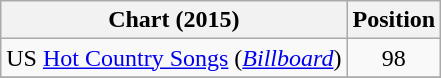<table class="wikitable sortable">
<tr>
<th scope="col">Chart (2015)</th>
<th scope="col">Position</th>
</tr>
<tr>
<td>US <a href='#'>Hot Country Songs</a> (<em><a href='#'>Billboard</a></em>)</td>
<td align="center">98</td>
</tr>
<tr>
</tr>
</table>
